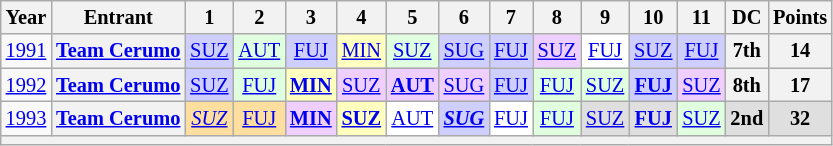<table class="wikitable" style="text-align:center; font-size:85%">
<tr>
<th>Year</th>
<th>Entrant</th>
<th>1</th>
<th>2</th>
<th>3</th>
<th>4</th>
<th>5</th>
<th>6</th>
<th>7</th>
<th>8</th>
<th>9</th>
<th>10</th>
<th>11</th>
<th>DC</th>
<th>Points</th>
</tr>
<tr>
<td><a href='#'>1991</a></td>
<th nowrap><a href='#'>Team Cerumo</a></th>
<td style="background:#CFCFFF"><a href='#'>SUZ</a><br></td>
<td style="background:#DFFFDF"><a href='#'>AUT</a><br></td>
<td style="background:#CFCFFF"><a href='#'>FUJ</a><br></td>
<td style="background:#FFFFBF"><a href='#'>MIN</a><br></td>
<td style="background:#DFFFDF"><a href='#'>SUZ</a><br></td>
<td style="background:#CFCFFF"><a href='#'>SUG</a><br></td>
<td style="background:#CFCFFF"><a href='#'>FUJ</a><br></td>
<td style="background:#EFCFFF"><a href='#'>SUZ</a><br></td>
<td style="background:#FFFFFF"><a href='#'>FUJ</a><br></td>
<td style="background:#CFCFFF"><a href='#'>SUZ</a><br></td>
<td style="background:#CFCFFF"><a href='#'>FUJ</a><br></td>
<th>7th</th>
<th>14</th>
</tr>
<tr>
<td><a href='#'>1992</a></td>
<th nowrap><a href='#'>Team Cerumo</a></th>
<td style="background:#CFCFFF"><a href='#'>SUZ</a><br></td>
<td style="background:#DFFFDF"><a href='#'>FUJ</a><br></td>
<td style="background:#FFFFBF"><strong><a href='#'>MIN</a></strong><br></td>
<td style="background:#EFCFFF"><a href='#'>SUZ</a><br></td>
<td style="background:#EFCFFF"><strong><a href='#'>AUT</a></strong><br></td>
<td style="background:#EFCFFF"><a href='#'>SUG</a><br></td>
<td style="background:#CFCFFF"><a href='#'>FUJ</a><br></td>
<td style="background:#DFFFDF"><a href='#'>FUJ</a><br></td>
<td style="background:#DFFFDF"><a href='#'>SUZ</a><br></td>
<td style="background:#CFCFFF"><strong><a href='#'>FUJ</a></strong><br></td>
<td style="background:#EFCFFF"><a href='#'>SUZ</a><br></td>
<th>8th</th>
<th>17</th>
</tr>
<tr>
<td><a href='#'>1993</a></td>
<th nowrap><a href='#'>Team Cerumo</a></th>
<td style="background:#FFDF9F"><em><a href='#'>SUZ</a></em><br></td>
<td style="background:#FFDF9F"><a href='#'>FUJ</a><br></td>
<td style="background:#EFCFFF"><strong><a href='#'>MIN</a></strong><br></td>
<td style="background:#FFFFBF"><strong><a href='#'>SUZ</a></strong><br></td>
<td style="background:#FFFFFF"><a href='#'>AUT</a><br></td>
<td style="background:#CFCFFF"><strong><em><a href='#'>SUG</a></em></strong><br></td>
<td style="background:#FFFFFF"><a href='#'>FUJ</a><br></td>
<td style="background:#DFFFDF"><a href='#'>FUJ</a><br></td>
<td style="background:#DFDFDF"><a href='#'>SUZ</a><br></td>
<td style="background:#DFDFDF"><strong><a href='#'>FUJ</a></strong><br></td>
<td style="background:#DFFFDF"><a href='#'>SUZ</a><br></td>
<td style="background:#DFDFDF"><strong>2nd</strong></td>
<td style="background:#DFDFDF"><strong>32</strong></td>
</tr>
<tr>
<th colspan="15"></th>
</tr>
</table>
